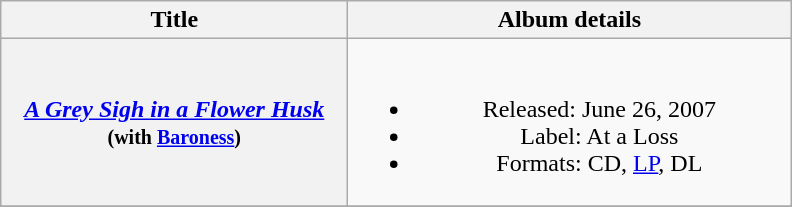<table class="wikitable plainrowheaders" style="text-align:center;">
<tr>
<th scope="col" style="width:14em;">Title</th>
<th scope="col" style="width:18em;">Album details</th>
</tr>
<tr>
<th scope="row"><em><a href='#'>A Grey Sigh in a Flower Husk</a></em><br><small>(with <a href='#'>Baroness</a>)</small></th>
<td><br><ul><li>Released: June 26, 2007</li><li>Label: At a Loss</li><li>Formats: CD, <a href='#'>LP</a>, DL</li></ul></td>
</tr>
<tr>
</tr>
</table>
